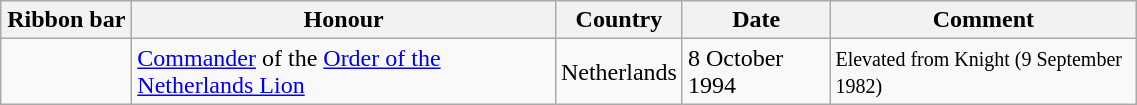<table class="wikitable" style="width:60%;">
<tr>
<th style="width:80px;">Ribbon bar</th>
<th>Honour</th>
<th>Country</th>
<th>Date</th>
<th>Comment</th>
</tr>
<tr>
<td></td>
<td><a href='#'>Commander</a> of the <a href='#'>Order of the Netherlands Lion</a></td>
<td>Netherlands</td>
<td>8 October 1994</td>
<td><small>Elevated from Knight (9 September 1982)</small></td>
</tr>
</table>
